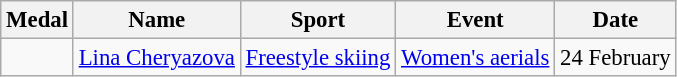<table class="wikitable" style="font-size:95%">
<tr>
<th>Medal</th>
<th>Name</th>
<th>Sport</th>
<th>Event</th>
<th>Date</th>
</tr>
<tr>
<td></td>
<td><a href='#'>Lina Cheryazova</a></td>
<td><a href='#'>Freestyle skiing</a></td>
<td><a href='#'>Women's aerials</a></td>
<td>24 February</td>
</tr>
</table>
